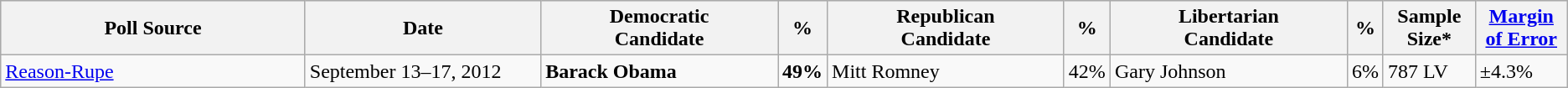<table class="wikitable">
<tr style="background:lightgrey;">
<th style="width:21%;">Poll Source</th>
<th style="width:16%;">Date</th>
<th style="width:16%;">Democratic<br>Candidate</th>
<th style="width:1%;">%</th>
<th style="width:16%;">Republican<br>Candidate</th>
<th style="width:1%;">%</th>
<th style="width:16%;">Libertarian<br>Candidate</th>
<th style="width:1%;">%</th>
<th style="width:6%;">Sample<br> Size*</th>
<th style="width:6%;"><a href='#'>Margin of Error</a></th>
</tr>
<tr>
<td><a href='#'>Reason-Rupe</a></td>
<td>September 13–17, 2012</td>
<td><strong>Barack Obama</strong></td>
<td><strong>49%</strong></td>
<td>Mitt Romney</td>
<td>42%</td>
<td>Gary Johnson</td>
<td>6%</td>
<td>787 LV</td>
<td>±4.3%</td>
</tr>
</table>
